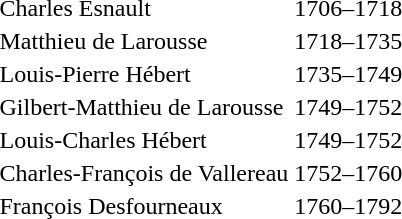<table>
<tr>
<td>Charles Esnault</td>
<td>1706–1718</td>
</tr>
<tr>
<td>Matthieu de Larousse</td>
<td>1718–1735</td>
</tr>
<tr>
<td>Louis-Pierre Hébert</td>
<td>1735–1749</td>
</tr>
<tr>
<td>Gilbert-Matthieu de Larousse</td>
<td>1749–1752</td>
</tr>
<tr>
<td>Louis-Charles Hébert</td>
<td>1749–1752</td>
</tr>
<tr>
<td>Charles-François de Vallereau</td>
<td>1752–1760</td>
</tr>
<tr>
<td>François Desfourneaux</td>
<td>1760–1792</td>
</tr>
</table>
